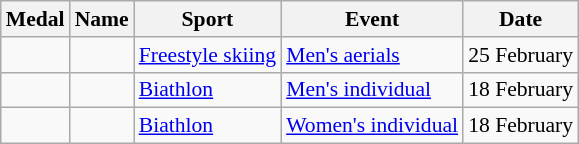<table class="wikitable sortable" style="font-size:90%">
<tr>
<th>Medal</th>
<th>Name</th>
<th>Sport</th>
<th>Event</th>
<th>Date</th>
</tr>
<tr>
<td></td>
<td></td>
<td><a href='#'>Freestyle skiing</a></td>
<td><a href='#'>Men's aerials</a></td>
<td>25 February</td>
</tr>
<tr>
<td></td>
<td></td>
<td><a href='#'>Biathlon</a></td>
<td><a href='#'>Men's individual</a></td>
<td>18 February</td>
</tr>
<tr>
<td></td>
<td></td>
<td><a href='#'>Biathlon</a></td>
<td><a href='#'>Women's individual</a></td>
<td>18 February</td>
</tr>
</table>
